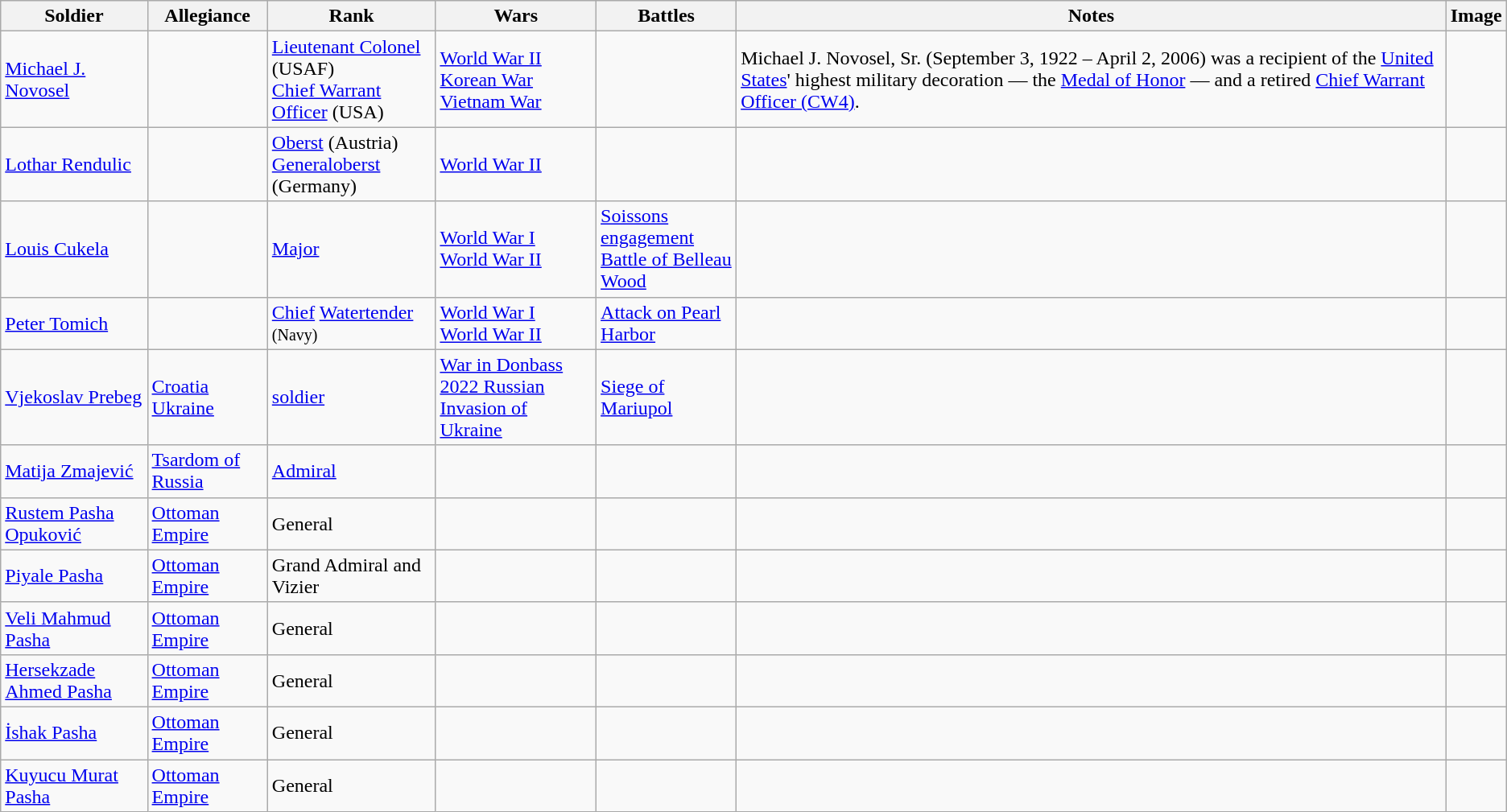<table class="wikitable sortable">
<tr>
<th>Soldier</th>
<th>Allegiance</th>
<th>Rank</th>
<th>Wars</th>
<th>Battles</th>
<th>Notes</th>
<th class="unsortable">Image</th>
</tr>
<tr>
<td><a href='#'>Michael J. Novosel</a></td>
<td></td>
<td><a href='#'>Lieutenant Colonel</a> (USAF)<br><a href='#'>Chief Warrant Officer</a> (USA)</td>
<td><a href='#'>World War II</a><br><a href='#'>Korean War</a><br><a href='#'>Vietnam War</a></td>
<td></td>
<td>Michael J. Novosel, Sr. (September 3, 1922 – April 2, 2006) was a recipient of the <a href='#'>United States</a>' highest military decoration — the <a href='#'>Medal of Honor</a> — and a retired <a href='#'>Chief Warrant Officer (CW4)</a>.</td>
<td></td>
</tr>
<tr>
<td><a href='#'>Lothar Rendulic</a></td>
<td><br><br><br></td>
<td><a href='#'>Oberst</a> (Austria)<br><a href='#'>Generaloberst</a> (Germany)</td>
<td><a href='#'>World War II</a></td>
<td></td>
<td></td>
<td></td>
</tr>
<tr>
<td><a href='#'>Louis Cukela</a></td>
<td></td>
<td><a href='#'>Major</a></td>
<td><a href='#'>World War I</a><br><a href='#'>World War II</a></td>
<td><a href='#'>Soissons engagement</a><br><a href='#'>Battle of Belleau Wood</a></td>
<td></td>
<td></td>
</tr>
<tr>
<td><a href='#'>Peter Tomich</a></td>
<td></td>
<td><a href='#'>Chief</a> <a href='#'>Watertender</a> <small>(Navy)</small></td>
<td><a href='#'>World War I</a><br><a href='#'>World War II</a></td>
<td><a href='#'>Attack on Pearl Harbor</a></td>
<td></td>
<td></td>
</tr>
<tr>
<td><a href='#'>Vjekoslav Prebeg</a></td>
<td> <a href='#'>Croatia</a><br> <a href='#'>Ukraine</a></td>
<td><a href='#'>soldier</a></td>
<td><a href='#'>War in Donbass</a><br><a href='#'>2022 Russian Invasion of Ukraine</a></td>
<td><a href='#'>Siege of Mariupol</a></td>
<td></td>
<td></td>
</tr>
<tr>
<td><a href='#'>Matija Zmajević</a></td>
<td> <a href='#'>Tsardom of Russia</a></td>
<td><a href='#'>Admiral</a></td>
<td></td>
<td></td>
<td></td>
<td></td>
</tr>
<tr>
<td><a href='#'>Rustem Pasha Opuković</a></td>
<td> <a href='#'>Ottoman Empire</a></td>
<td>General</td>
<td></td>
<td></td>
<td></td>
<td></td>
</tr>
<tr>
<td><a href='#'>Piyale Pasha</a></td>
<td> <a href='#'>Ottoman Empire</a></td>
<td>Grand Admiral and Vizier</td>
<td></td>
<td></td>
<td></td>
<td></td>
</tr>
<tr>
<td><a href='#'>Veli Mahmud Pasha</a></td>
<td> <a href='#'>Ottoman Empire</a></td>
<td>General</td>
<td></td>
<td></td>
<td></td>
<td></td>
</tr>
<tr>
<td><a href='#'>Hersekzade Ahmed Pasha</a></td>
<td> <a href='#'>Ottoman Empire</a></td>
<td>General</td>
<td></td>
<td></td>
<td></td>
<td></td>
</tr>
<tr>
<td><a href='#'>İshak Pasha</a></td>
<td> <a href='#'>Ottoman Empire</a></td>
<td>General</td>
<td></td>
<td></td>
<td></td>
<td></td>
</tr>
<tr>
<td><a href='#'>Kuyucu Murat Pasha</a></td>
<td> <a href='#'>Ottoman Empire</a></td>
<td>General</td>
<td></td>
<td></td>
<td></td>
<td></td>
</tr>
</table>
